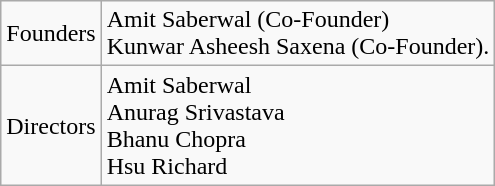<table class="wikitable">
<tr>
<td>Founders</td>
<td>Amit Saberwal (Co-Founder)<br>Kunwar Asheesh Saxena (Co-Founder).</td>
</tr>
<tr>
<td>Directors</td>
<td>Amit Saberwal<br>Anurag Srivastava<br>Bhanu Chopra<br>Hsu Richard</td>
</tr>
</table>
